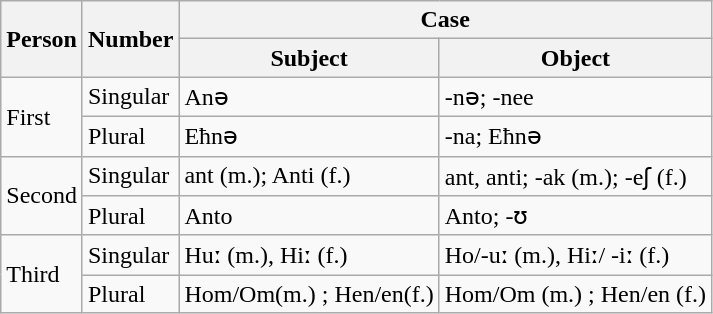<table class="wikitable floatright" border="1">
<tr>
<th rowspan="2">Person</th>
<th rowspan="2">Number</th>
<th colspan="2">Case</th>
</tr>
<tr>
<th>Subject</th>
<th>Object</th>
</tr>
<tr>
<td rowspan="2">First</td>
<td>Singular</td>
<td>Anǝ</td>
<td>-nǝ; -nee</td>
</tr>
<tr>
<td>Plural</td>
<td>Eħnǝ</td>
<td>-na; Eħnǝ</td>
</tr>
<tr>
<td rowspan="2">Second</td>
<td>Singular</td>
<td>ant (m.); Anti (f.)</td>
<td>ant, anti; -ak (m.); -eʃ (f.)</td>
</tr>
<tr>
<td>Plural</td>
<td>Anto</td>
<td>Anto; -ʊ</td>
</tr>
<tr>
<td rowspan="2">Third</td>
<td>Singular</td>
<td>Huː (m.), Hiː (f.)</td>
<td>Ho/-uː (m.), Hiː/ -iː (f.)</td>
</tr>
<tr>
<td>Plural</td>
<td>Hom/Om(m.) ; Hen/en(f.)</td>
<td>Hom/Om (m.) ; Hen/en (f.)</td>
</tr>
</table>
